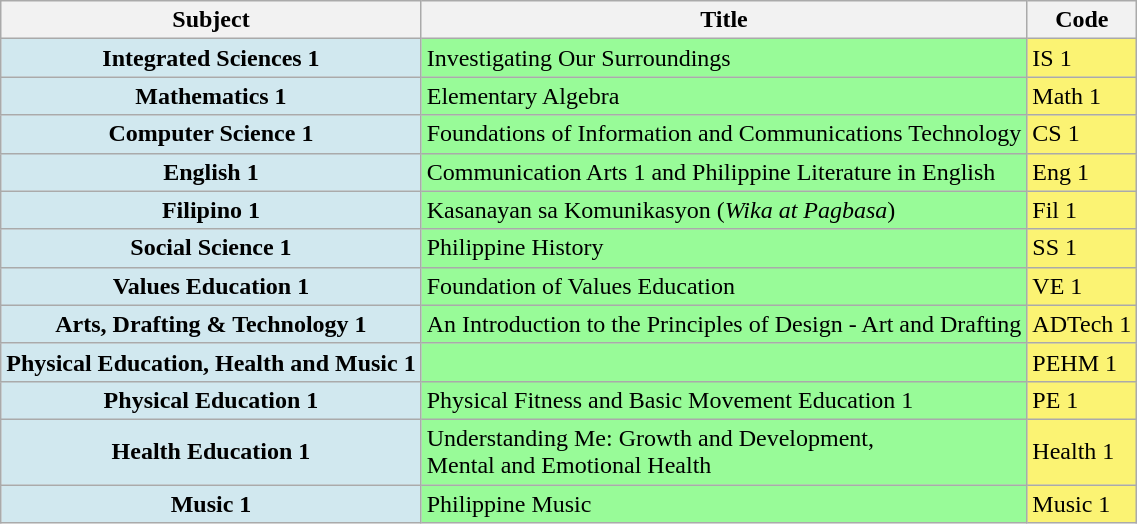<table class="wikitable collapsible collapsed">
<tr>
<th>Subject</th>
<th>Title</th>
<th>Code</th>
</tr>
<tr>
<th style="background:#D1E8EF">Integrated Sciences 1</th>
<td style="background:#98FB98;">Investigating Our Surroundings</td>
<td style="background:#FBF373;">IS 1</td>
</tr>
<tr>
<th style="background:#D1E8EF">Mathematics 1</th>
<td style="background:#98FB98;">Elementary Algebra</td>
<td style="background:#FBF373;">Math 1</td>
</tr>
<tr>
<th style="background:#D1E8EF">Computer Science 1</th>
<td style="background:#98FB98;">Foundations of Information and Communications Technology</td>
<td style="background:#FBF373;">CS 1</td>
</tr>
<tr>
<th style="background:#D1E8EF">English 1</th>
<td style="background:#98FB98;">Communication Arts 1 and Philippine Literature in English</td>
<td style="background:#FBF373;">Eng 1</td>
</tr>
<tr>
<th style="background:#D1E8EF">Filipino 1</th>
<td style="background:#98FB98;">Kasanayan sa Komunikasyon (<em>Wika at Pagbasa</em>)</td>
<td style="background:#FBF373;">Fil 1</td>
</tr>
<tr>
<th style="background:#D1E8EF">Social Science 1</th>
<td style="background:#98FB98;">Philippine History</td>
<td style="background:#FBF373;">SS 1</td>
</tr>
<tr>
<th style="background:#D1E8EF">Values Education 1</th>
<td style="background:#98FB98;">Foundation of Values Education</td>
<td style="background:#FBF373;">VE 1</td>
</tr>
<tr>
<th style="background:#D1E8EF">Arts, Drafting & Technology 1</th>
<td style="background:#98FB98;">An Introduction to the Principles of Design - Art and Drafting</td>
<td style="background:#FBF373;">ADTech 1</td>
</tr>
<tr>
<th style="background:#D1E8EF">Physical Education, Health and Music 1</th>
<td style="background:#98FB98;"></td>
<td style="background:#FBF373;">PEHM 1</td>
</tr>
<tr>
<th style="background:#D1E8EF">Physical Education 1</th>
<td style="background:#98FB98;">Physical Fitness and Basic Movement Education 1</td>
<td style="background:#FBF373;">PE 1</td>
</tr>
<tr>
<th style="background:#D1E8EF">Health Education 1</th>
<td style="background:#98FB98;">Understanding Me: Growth and Development,<br>Mental and Emotional Health</td>
<td style="background:#FBF373;">Health 1</td>
</tr>
<tr>
<th style="background:#D1E8EF">Music 1</th>
<td style="background:#98FB98;">Philippine Music</td>
<td style="background:#FBF373;">Music 1</td>
</tr>
</table>
